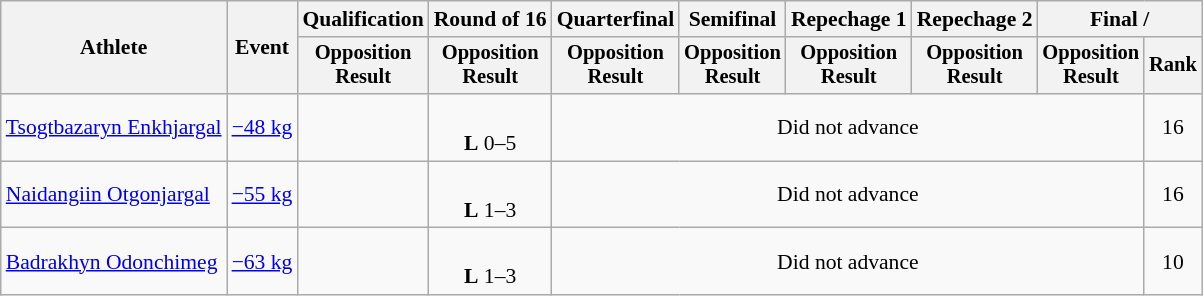<table class="wikitable" style="font-size:90%">
<tr>
<th rowspan="2">Athlete</th>
<th rowspan="2">Event</th>
<th>Qualification</th>
<th>Round of 16</th>
<th>Quarterfinal</th>
<th>Semifinal</th>
<th>Repechage 1</th>
<th>Repechage 2</th>
<th colspan=2>Final / </th>
</tr>
<tr style="font-size: 95%">
<th>Opposition<br>Result</th>
<th>Opposition<br>Result</th>
<th>Opposition<br>Result</th>
<th>Opposition<br>Result</th>
<th>Opposition<br>Result</th>
<th>Opposition<br>Result</th>
<th>Opposition<br>Result</th>
<th>Rank</th>
</tr>
<tr align=center>
<td align=left><a href='#'>Tsogtbazaryn Enkhjargal</a></td>
<td align=left><a href='#'>−48 kg</a></td>
<td></td>
<td><br><strong>L</strong> 0–5 <sup></sup></td>
<td colspan=5>Did not advance</td>
<td>16</td>
</tr>
<tr align=center>
<td align=left><a href='#'>Naidangiin Otgonjargal</a></td>
<td align=left><a href='#'>−55 kg</a></td>
<td></td>
<td><br><strong>L</strong> 1–3 <sup></sup></td>
<td colspan=5>Did not advance</td>
<td>16</td>
</tr>
<tr align=center>
<td align=left><a href='#'>Badrakhyn Odonchimeg</a></td>
<td align=left><a href='#'>−63 kg</a></td>
<td></td>
<td><br><strong>L</strong> 1–3 <sup></sup></td>
<td colspan=5>Did not advance</td>
<td>10</td>
</tr>
</table>
